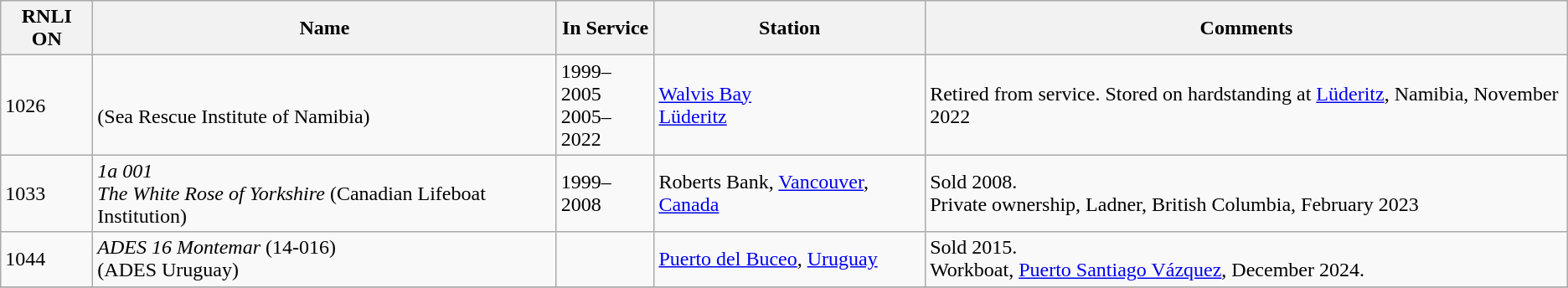<table class="wikitable">
<tr>
<th>RNLI ON</th>
<th>Name</th>
<th>In Service</th>
<th>Station</th>
<th>Comments</th>
</tr>
<tr>
<td>1026</td>
<td><br>(Sea Rescue Institute of Namibia)</td>
<td>1999–2005<br>2005–2022</td>
<td><a href='#'>Walvis Bay</a><br><a href='#'>Lüderitz</a></td>
<td>Retired from service. Stored on hardstanding at <a href='#'>Lüderitz</a>, Namibia, November 2022</td>
</tr>
<tr>
<td>1033</td>
<td><em>1a 001</em><br><em>The White Rose of Yorkshire</em> (Canadian Lifeboat Institution)</td>
<td>1999–2008</td>
<td>Roberts Bank, <a href='#'>Vancouver</a>, <a href='#'>Canada</a></td>
<td>Sold 2008.<br>Private ownership, Ladner, British Columbia, February 2023</td>
</tr>
<tr>
<td>1044</td>
<td><em>ADES 16 Montemar</em> (14-016)<br>(ADES Uruguay)</td>
<td></td>
<td><a href='#'>Puerto del Buceo</a>, <a href='#'>Uruguay</a></td>
<td>Sold 2015.<br>Workboat, <a href='#'>Puerto Santiago Vázquez</a>, December 2024.</td>
</tr>
<tr>
</tr>
</table>
